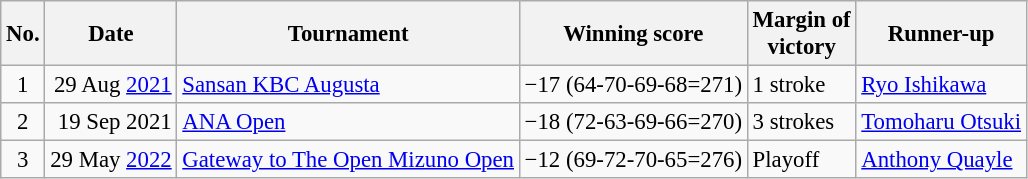<table class="wikitable" style="font-size:95%;">
<tr>
<th>No.</th>
<th>Date</th>
<th>Tournament</th>
<th>Winning score</th>
<th>Margin of<br>victory</th>
<th>Runner-up</th>
</tr>
<tr>
<td align=center>1</td>
<td align=right>29 Aug <a href='#'>2021</a></td>
<td><a href='#'>Sansan KBC Augusta</a></td>
<td>−17 (64-70-69-68=271)</td>
<td>1 stroke</td>
<td> <a href='#'>Ryo Ishikawa</a></td>
</tr>
<tr>
<td align=center>2</td>
<td align=right>19 Sep 2021</td>
<td><a href='#'>ANA Open</a></td>
<td>−18 (72-63-69-66=270)</td>
<td>3 strokes</td>
<td> <a href='#'>Tomoharu Otsuki</a></td>
</tr>
<tr>
<td align=center>3</td>
<td align=right>29 May <a href='#'>2022</a></td>
<td><a href='#'>Gateway to The Open Mizuno Open</a></td>
<td>−12 (69-72-70-65=276)</td>
<td>Playoff</td>
<td> <a href='#'>Anthony Quayle</a></td>
</tr>
</table>
